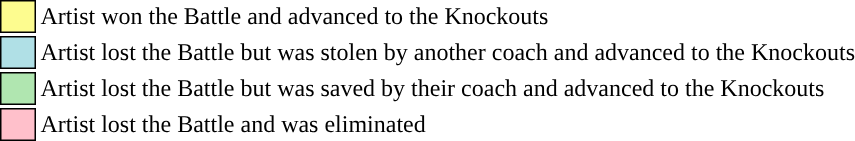<table class="toccolours" style="font-size: 100%; white-space: nowrap;”">
<tr>
<td style="background:#fdfc8f; border:1px solid black;">     </td>
<td>Artist won the Battle and advanced to the Knockouts</td>
</tr>
<tr>
<td style="background:#b0e0e6; border:1px solid black;">     </td>
<td>Artist lost the Battle but was stolen by another coach and advanced to the Knockouts</td>
</tr>
<tr>
<td style="background:#b0e6b0; border:1px solid black;">     </td>
<td>Artist lost the Battle but was saved by their coach and advanced to the Knockouts</td>
</tr>
<tr>
<td style="background:pink; border:1px solid black;">     </td>
<td>Artist lost the Battle and was eliminated</td>
</tr>
<tr>
</tr>
</table>
